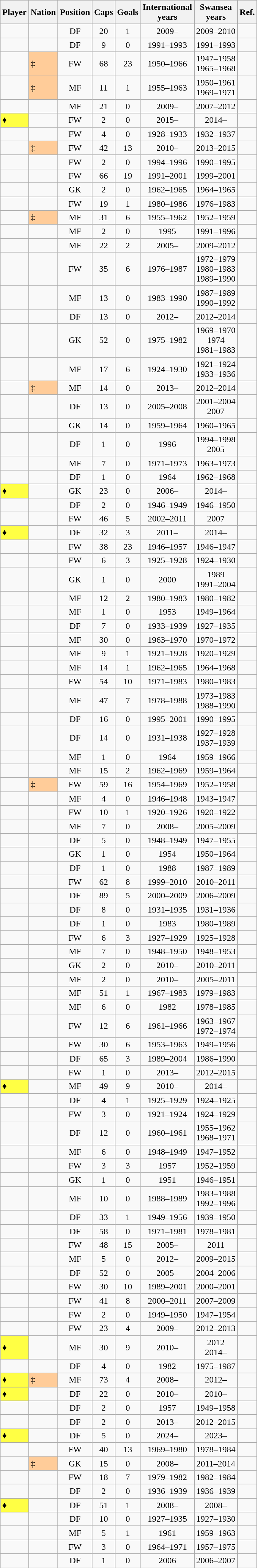<table class="wikitable sortable" style="text-align:center">
<tr>
<th>Player</th>
<th>Nation</th>
<th>Position</th>
<th>Caps</th>
<th>Goals</th>
<th>International<br>years</th>
<th>Swansea<br>years</th>
<th>Ref.</th>
</tr>
<tr>
<td align="left"></td>
<td style="text-align:left;"></td>
<td>DF</td>
<td>20</td>
<td>1</td>
<td>2009–</td>
<td>2009–2010</td>
<td></td>
</tr>
<tr>
<td align="left"></td>
<td style="text-align:left;"></td>
<td>DF</td>
<td>9</td>
<td>0</td>
<td>1991–1993</td>
<td>1991–1993</td>
<td></td>
</tr>
<tr>
<td align="left"></td>
<td style="background:#ffcc99; color:black" align="left"> ‡</td>
<td>FW</td>
<td>68</td>
<td>23</td>
<td>1950–1966</td>
<td>1947–1958<br>1965–1968</td>
<td></td>
</tr>
<tr>
<td align="left"></td>
<td style="background:#ffcc99; color:black" align="left"> ‡</td>
<td>MF</td>
<td>11</td>
<td>1</td>
<td>1955–1963</td>
<td>1950–1961<br>1969–1971</td>
<td></td>
</tr>
<tr>
<td align="left"></td>
<td style="text-align:left;"></td>
<td>MF</td>
<td>21</td>
<td>0</td>
<td>2009–</td>
<td>2007–2012</td>
<td></td>
</tr>
<tr>
<td style="background:#ffff44; color:black" align="left"> ♦</td>
<td style="text-align:left;"></td>
<td>FW</td>
<td>2</td>
<td>0</td>
<td>2015–</td>
<td>2014–</td>
<td></td>
</tr>
<tr>
<td align="left"></td>
<td style="text-align:left;"></td>
<td>FW</td>
<td>4</td>
<td>0</td>
<td>1928–1933</td>
<td>1932–1937</td>
<td></td>
</tr>
<tr>
<td align="left"></td>
<td style="background:#ffcc99; color:black" align="left"> ‡</td>
<td>FW</td>
<td>42</td>
<td>13</td>
<td>2010–</td>
<td>2013–2015</td>
<td></td>
</tr>
<tr>
<td align="left"></td>
<td style="text-align:left;"></td>
<td>FW</td>
<td>2</td>
<td>0</td>
<td>1994–1996</td>
<td>1990–1995</td>
<td></td>
</tr>
<tr>
<td align="left"></td>
<td style="text-align:left;"></td>
<td>FW</td>
<td>66</td>
<td>19</td>
<td>1991–2001</td>
<td>1999–2001</td>
<td></td>
</tr>
<tr>
<td align="left"></td>
<td style="text-align:left;"></td>
<td>GK</td>
<td>2</td>
<td>0</td>
<td>1962–1965</td>
<td>1964–1965</td>
<td></td>
</tr>
<tr>
<td align="left"></td>
<td style="text-align:left;"></td>
<td>FW</td>
<td>19</td>
<td>1</td>
<td>1980–1986</td>
<td>1976–1983</td>
<td></td>
</tr>
<tr>
<td align="left"></td>
<td style="background:#ffcc99; color:black" align="left"> ‡</td>
<td>MF</td>
<td>31</td>
<td>6</td>
<td>1955–1962</td>
<td>1952–1959</td>
<td></td>
</tr>
<tr>
<td align="left"></td>
<td style="text-align:left;"></td>
<td>MF</td>
<td>2</td>
<td>0</td>
<td>1995</td>
<td>1991–1996</td>
<td></td>
</tr>
<tr>
<td align="left"></td>
<td style="text-align:left;"></td>
<td>MF</td>
<td>22</td>
<td>2</td>
<td>2005–</td>
<td>2009–2012</td>
<td></td>
</tr>
<tr>
<td align="left"></td>
<td style="text-align:left;"></td>
<td>FW</td>
<td>35</td>
<td>6</td>
<td>1976–1987</td>
<td>1972–1979<br>1980–1983<br>1989–1990</td>
<td></td>
</tr>
<tr>
<td align="left"></td>
<td style="text-align:left;"></td>
<td>MF</td>
<td>13</td>
<td>0</td>
<td>1983–1990</td>
<td>1987–1989<br>1990–1992</td>
<td></td>
</tr>
<tr>
<td align="left"></td>
<td style="text-align:left;"></td>
<td>DF</td>
<td>13</td>
<td>0</td>
<td>2012–</td>
<td>2012–2014</td>
<td></td>
</tr>
<tr>
<td align="left"></td>
<td style="text-align:left;"></td>
<td>GK</td>
<td>52</td>
<td>0</td>
<td>1975–1982</td>
<td>1969–1970<br>1974<br>1981–1983</td>
<td></td>
</tr>
<tr>
<td align="left"></td>
<td style="text-align:left;"></td>
<td>MF</td>
<td>17</td>
<td>6</td>
<td>1924–1930</td>
<td>1921–1924<br>1933–1936</td>
<td></td>
</tr>
<tr>
<td align="left"></td>
<td style="background:#ffcc99; color:black" align="left"> ‡</td>
<td>MF</td>
<td>14</td>
<td>0</td>
<td>2013–</td>
<td>2012–2014</td>
<td></td>
</tr>
<tr>
<td align="left"></td>
<td style="text-align:left;"></td>
<td>DF</td>
<td>13</td>
<td>0</td>
<td>2005–2008</td>
<td>2001–2004<br>2007</td>
<td></td>
</tr>
<tr>
<td align="left"></td>
<td style="text-align:left;"></td>
<td>GK</td>
<td>14</td>
<td>0</td>
<td>1959–1964</td>
<td>1960–1965</td>
<td></td>
</tr>
<tr>
<td align="left"></td>
<td style="text-align:left;"></td>
<td>DF</td>
<td>1</td>
<td>0</td>
<td>1996</td>
<td>1994–1998<br>2005</td>
<td></td>
</tr>
<tr>
<td align="left"></td>
<td style="text-align:left;"></td>
<td>MF</td>
<td>7</td>
<td>0</td>
<td>1971–1973</td>
<td>1963–1973</td>
<td></td>
</tr>
<tr>
<td align="left"></td>
<td style="text-align:left;"></td>
<td>DF</td>
<td>1</td>
<td>0</td>
<td>1964</td>
<td>1962–1968</td>
<td></td>
</tr>
<tr>
<td style="background:#ffff44; color:black" align="left"> ♦</td>
<td style="text-align:left;"></td>
<td>GK</td>
<td>23</td>
<td>0</td>
<td>2006–</td>
<td>2014–</td>
<td></td>
</tr>
<tr>
<td align="left"></td>
<td style="text-align:left;"></td>
<td>DF</td>
<td>2</td>
<td>0</td>
<td>1946–1949</td>
<td>1946–1950</td>
<td></td>
</tr>
<tr>
<td align="left"></td>
<td style="text-align:left;"></td>
<td>FW</td>
<td>46</td>
<td>5</td>
<td>2002–2011</td>
<td>2007</td>
<td></td>
</tr>
<tr>
<td style="background:#ffff44; color:black" align="left"> ♦</td>
<td style="text-align:left;"></td>
<td>DF</td>
<td>32</td>
<td>3</td>
<td>2011–</td>
<td>2014–</td>
<td></td>
</tr>
<tr>
<td align="left"></td>
<td style="text-align:left;"></td>
<td>FW</td>
<td>38</td>
<td>23</td>
<td>1946–1957</td>
<td>1946–1947</td>
<td></td>
</tr>
<tr>
<td align="left"></td>
<td style="text-align:left;"></td>
<td>FW</td>
<td>6</td>
<td>3</td>
<td>1925–1928</td>
<td>1924–1930</td>
<td></td>
</tr>
<tr>
<td align="left"></td>
<td style="text-align:left;"></td>
<td>GK</td>
<td>1</td>
<td>0</td>
<td>2000</td>
<td>1989<br>1991–2004</td>
<td></td>
</tr>
<tr>
<td align="left"></td>
<td style="text-align:left;"></td>
<td>MF</td>
<td>12</td>
<td>2</td>
<td>1980–1983</td>
<td>1980–1982</td>
<td></td>
</tr>
<tr>
<td align="left"></td>
<td style="text-align:left;"></td>
<td>MF</td>
<td>1</td>
<td>0</td>
<td>1953</td>
<td>1949–1964</td>
<td></td>
</tr>
<tr>
<td align="left"></td>
<td style="text-align:left;"></td>
<td>DF</td>
<td>7</td>
<td>0</td>
<td>1933–1939</td>
<td>1927–1935</td>
<td></td>
</tr>
<tr>
<td align="left"></td>
<td style="text-align:left;"></td>
<td>MF</td>
<td>30</td>
<td>0</td>
<td>1963–1970</td>
<td>1970–1972</td>
<td></td>
</tr>
<tr>
<td align="left"></td>
<td style="text-align:left;"></td>
<td>MF</td>
<td>9</td>
<td>1</td>
<td>1921–1928</td>
<td>1920–1929</td>
<td></td>
</tr>
<tr>
<td align="left"></td>
<td style="text-align:left;"></td>
<td>MF</td>
<td>14</td>
<td>1</td>
<td>1962–1965</td>
<td>1964–1968</td>
<td></td>
</tr>
<tr>
<td align="left"></td>
<td style="text-align:left;"></td>
<td>FW</td>
<td>54</td>
<td>10</td>
<td>1971–1983</td>
<td>1980–1983</td>
<td></td>
</tr>
<tr>
<td align="left"></td>
<td style="text-align:left;"></td>
<td>MF</td>
<td>47</td>
<td>7</td>
<td>1978–1988</td>
<td>1973–1983<br>1988–1990</td>
<td></td>
</tr>
<tr>
<td align="left"></td>
<td style="text-align:left;"></td>
<td>DF</td>
<td>16</td>
<td>0</td>
<td>1995–2001</td>
<td>1990–1995</td>
<td></td>
</tr>
<tr>
<td align="left"></td>
<td style="text-align:left;"></td>
<td>DF</td>
<td>14</td>
<td>0</td>
<td>1931–1938</td>
<td>1927–1928<br>1937–1939</td>
<td></td>
</tr>
<tr>
<td align="left"></td>
<td style="text-align:left;"></td>
<td>MF</td>
<td>1</td>
<td>0</td>
<td>1964</td>
<td>1959–1966</td>
<td></td>
</tr>
<tr>
<td align="left"></td>
<td style="text-align:left;"></td>
<td>MF</td>
<td>15</td>
<td>2</td>
<td>1962–1969</td>
<td>1959–1964</td>
<td></td>
</tr>
<tr>
<td align="left"></td>
<td style="background:#ffcc99; color:black" align="left"> ‡</td>
<td>FW</td>
<td>59</td>
<td>16</td>
<td>1954–1969</td>
<td>1952–1958</td>
<td></td>
</tr>
<tr>
<td align="left"></td>
<td style="text-align:left;"></td>
<td>MF</td>
<td>4</td>
<td>0</td>
<td>1946–1948</td>
<td>1943–1947</td>
<td></td>
</tr>
<tr>
<td align="left"></td>
<td style="text-align:left;"></td>
<td>FW</td>
<td>10</td>
<td>1</td>
<td>1920–1926</td>
<td>1920–1922</td>
<td></td>
</tr>
<tr>
<td align="left"></td>
<td style="text-align:left;"></td>
<td>MF</td>
<td>7</td>
<td>0</td>
<td>2008–</td>
<td>2005–2009</td>
<td></td>
</tr>
<tr>
<td align="left"></td>
<td style="text-align:left;"><br></td>
<td>DF</td>
<td>5</td>
<td>0</td>
<td>1948–1949</td>
<td>1947–1955</td>
<td></td>
</tr>
<tr>
<td align="left"></td>
<td style="text-align:left;"></td>
<td>GK</td>
<td>1</td>
<td>0</td>
<td>1954</td>
<td>1950–1964</td>
<td></td>
</tr>
<tr>
<td align="left"></td>
<td style="text-align:left;"></td>
<td>DF</td>
<td>1</td>
<td>0</td>
<td>1988</td>
<td>1987–1989</td>
<td></td>
</tr>
<tr>
<td align="left"></td>
<td style="text-align:left;"></td>
<td>FW</td>
<td>62</td>
<td>8</td>
<td>1999–2010</td>
<td>2010–2011</td>
<td></td>
</tr>
<tr>
<td align="left"></td>
<td style="text-align:left;"></td>
<td>DF</td>
<td>89</td>
<td>5</td>
<td>2000–2009</td>
<td>2006–2009</td>
<td></td>
</tr>
<tr>
<td align="left"></td>
<td style="text-align:left;"></td>
<td>DF</td>
<td>8</td>
<td>0</td>
<td>1931–1935</td>
<td>1931–1936</td>
<td></td>
</tr>
<tr>
<td align="left"></td>
<td style="text-align:left;"></td>
<td>DF</td>
<td>1</td>
<td>0</td>
<td>1983</td>
<td>1980–1989</td>
<td></td>
</tr>
<tr>
<td align="left"></td>
<td style="text-align:left;"></td>
<td>FW</td>
<td>6</td>
<td>3</td>
<td>1927–1929</td>
<td>1925–1928</td>
<td></td>
</tr>
<tr>
<td align="left"></td>
<td style="text-align:left;"></td>
<td>MF</td>
<td>7</td>
<td>0</td>
<td>1948–1950</td>
<td>1948–1953</td>
<td></td>
</tr>
<tr>
<td align="left"></td>
<td style="text-align:left;"></td>
<td>GK</td>
<td>2</td>
<td>0</td>
<td>2010–</td>
<td>2010–2011</td>
<td></td>
</tr>
<tr>
<td align="left"></td>
<td style="text-align:left;"></td>
<td>MF</td>
<td>2</td>
<td>0</td>
<td>2010–</td>
<td>2005–2011</td>
<td></td>
</tr>
<tr>
<td align="left"></td>
<td style="text-align:left;"></td>
<td>MF</td>
<td>51</td>
<td>1</td>
<td>1967–1983</td>
<td>1979–1983</td>
<td></td>
</tr>
<tr>
<td align="left"></td>
<td style="text-align:left;"></td>
<td>MF</td>
<td>6</td>
<td>0</td>
<td>1982</td>
<td>1978–1985</td>
<td></td>
</tr>
<tr>
<td align="left"></td>
<td style="text-align:left;"></td>
<td>FW</td>
<td>12</td>
<td>6</td>
<td>1961–1966</td>
<td>1963–1967<br>1972–1974</td>
<td></td>
</tr>
<tr>
<td align="left"></td>
<td style="text-align:left;"></td>
<td>FW</td>
<td>30</td>
<td>6</td>
<td>1953–1963</td>
<td>1949–1956</td>
<td></td>
</tr>
<tr>
<td align="left"></td>
<td style="text-align:left;"></td>
<td>DF</td>
<td>65</td>
<td>3</td>
<td>1989–2004</td>
<td>1986–1990</td>
<td></td>
</tr>
<tr>
<td align="left"></td>
<td style="text-align:left;"></td>
<td>FW</td>
<td>1</td>
<td>0</td>
<td>2013–</td>
<td>2012–2015</td>
<td></td>
</tr>
<tr>
<td style="background:#ffff44; color:black" align="left"> ♦</td>
<td style="text-align:left;"></td>
<td>MF</td>
<td>49</td>
<td>9</td>
<td>2010–</td>
<td>2014–</td>
<td></td>
</tr>
<tr>
<td align="left"></td>
<td style="text-align:left;"></td>
<td>DF</td>
<td>4</td>
<td>1</td>
<td>1925–1929</td>
<td>1924–1925</td>
<td></td>
</tr>
<tr>
<td align="left"></td>
<td style="text-align:left;"></td>
<td>FW</td>
<td>3</td>
<td>0</td>
<td>1921–1924</td>
<td>1924–1929</td>
<td></td>
</tr>
<tr>
<td align="left"></td>
<td style="text-align:left;"></td>
<td>DF</td>
<td>12</td>
<td>0</td>
<td>1960–1961</td>
<td>1955–1962<br>1968–1971</td>
<td></td>
</tr>
<tr>
<td align="left"></td>
<td style="text-align:left;"><br></td>
<td>MF</td>
<td>6</td>
<td>0</td>
<td>1948–1949</td>
<td>1947–1952</td>
<td></td>
</tr>
<tr>
<td align="left"></td>
<td style="text-align:left;"></td>
<td>FW</td>
<td>3</td>
<td>3</td>
<td>1957</td>
<td>1952–1959</td>
<td></td>
</tr>
<tr>
<td align="left"></td>
<td style="text-align:left;"></td>
<td>GK</td>
<td>1</td>
<td>0</td>
<td>1951</td>
<td>1946–1951</td>
<td></td>
</tr>
<tr>
<td align="left"></td>
<td style="text-align:left;"></td>
<td>MF</td>
<td>10</td>
<td>0</td>
<td>1988–1989</td>
<td>1983–1988<br>1992–1996</td>
<td></td>
</tr>
<tr>
<td align="left"></td>
<td style="text-align:left;"></td>
<td>DF</td>
<td>33</td>
<td>1</td>
<td>1949–1956</td>
<td>1939–1950</td>
<td></td>
</tr>
<tr>
<td align="left"></td>
<td style="text-align:left;"></td>
<td>DF</td>
<td>58</td>
<td>0</td>
<td>1971–1981</td>
<td>1978–1981</td>
<td></td>
</tr>
<tr>
<td align="left"></td>
<td style="text-align:left;"></td>
<td>FW</td>
<td>48</td>
<td>15</td>
<td>2005–</td>
<td>2011</td>
<td></td>
</tr>
<tr>
<td align="left"></td>
<td style="text-align:left;"></td>
<td>MF</td>
<td>5</td>
<td>0</td>
<td>2012–</td>
<td>2009–2015</td>
<td></td>
</tr>
<tr>
<td align="left"></td>
<td style="text-align:left;"></td>
<td>DF</td>
<td>52</td>
<td>0</td>
<td>2005–</td>
<td>2004–2006</td>
<td></td>
</tr>
<tr>
<td align="left"></td>
<td style="text-align:left;"></td>
<td>FW</td>
<td>30</td>
<td>10</td>
<td>1989–2001</td>
<td>2000–2001</td>
<td></td>
</tr>
<tr>
<td align="left"></td>
<td style="text-align:left;"></td>
<td>FW</td>
<td>41</td>
<td>8</td>
<td>2000–2011</td>
<td>2007–2009</td>
<td></td>
</tr>
<tr>
<td align="left"></td>
<td style="text-align:left;"></td>
<td>FW</td>
<td>2</td>
<td>0</td>
<td>1949–1950</td>
<td>1947–1954</td>
<td></td>
</tr>
<tr>
<td align="left"></td>
<td style="text-align:left;"></td>
<td>FW</td>
<td>23</td>
<td>4</td>
<td>2009–</td>
<td>2012–2013</td>
<td></td>
</tr>
<tr>
<td style="background:#ffff44; color:black" align="left"> ♦</td>
<td style="text-align:left;"></td>
<td>MF</td>
<td>30</td>
<td>9</td>
<td>2010–</td>
<td>2012<br>2014–</td>
<td></td>
</tr>
<tr>
<td align="left"></td>
<td style="text-align:left;"></td>
<td>DF</td>
<td>4</td>
<td>0</td>
<td>1982</td>
<td>1975–1987</td>
<td></td>
</tr>
<tr>
<td style="background:#ffff44; color:black" align="left"> ♦</td>
<td style="background:#ffcc99; color:black" align="left"> ‡</td>
<td>MF</td>
<td>73</td>
<td>4</td>
<td>2008–</td>
<td>2012–</td>
<td></td>
</tr>
<tr>
<td style="background:#ffff44; color:black" align="left"> ♦</td>
<td style="text-align:left;"></td>
<td>DF</td>
<td>22</td>
<td>0</td>
<td>2010–</td>
<td>2010–</td>
<td></td>
</tr>
<tr>
<td align="left"></td>
<td style="text-align:left;"></td>
<td>DF</td>
<td>2</td>
<td>0</td>
<td>1957</td>
<td>1949–1958</td>
<td></td>
</tr>
<tr>
<td align="left"></td>
<td style="text-align:left;"></td>
<td>DF</td>
<td>2</td>
<td>0</td>
<td>2013–</td>
<td>2012–2015</td>
<td></td>
</tr>
<tr>
<td style="background:#ffff44; color:black" align="left"> ♦</td>
<td style="text-align:left;"></td>
<td>DF</td>
<td>5</td>
<td>0</td>
<td>2024–</td>
<td>2023–</td>
<td></td>
</tr>
<tr>
<td align="left"></td>
<td style="text-align:left;"></td>
<td>FW</td>
<td>40</td>
<td>13</td>
<td>1969–1980</td>
<td>1978–1984</td>
<td></td>
</tr>
<tr>
<td align="left"></td>
<td style="background:#ffcc99; color:black" align="left"> ‡</td>
<td>GK</td>
<td>15</td>
<td>0</td>
<td>2008–</td>
<td>2011–2014</td>
<td></td>
</tr>
<tr>
<td align="left"></td>
<td style="text-align:left;"></td>
<td>FW</td>
<td>18</td>
<td>7</td>
<td>1979–1982</td>
<td>1982–1984</td>
<td></td>
</tr>
<tr>
<td align="left"></td>
<td style="text-align:left;"></td>
<td>DF</td>
<td>2</td>
<td>0</td>
<td>1936–1939</td>
<td>1936–1939</td>
<td></td>
</tr>
<tr>
<td style="background:#ffff44; color:black" align="left"> ♦</td>
<td style="text-align:left;"></td>
<td>DF</td>
<td>51</td>
<td>1</td>
<td>2008–</td>
<td>2008–</td>
<td></td>
</tr>
<tr>
<td align="left"></td>
<td style="text-align:left;"></td>
<td>DF</td>
<td>10</td>
<td>0</td>
<td>1927–1935</td>
<td>1927–1930</td>
<td></td>
</tr>
<tr>
<td align="left"></td>
<td style="text-align:left;"></td>
<td>MF</td>
<td>5</td>
<td>1</td>
<td>1961</td>
<td>1959–1963</td>
<td></td>
</tr>
<tr>
<td align="left"></td>
<td style="text-align:left;"></td>
<td>FW</td>
<td>3</td>
<td>0</td>
<td>1964–1971</td>
<td>1957–1975</td>
<td></td>
</tr>
<tr>
<td align="left"></td>
<td style="text-align:left;"></td>
<td>DF</td>
<td>1</td>
<td>0</td>
<td>2006</td>
<td>2006–2007</td>
<td></td>
</tr>
</table>
